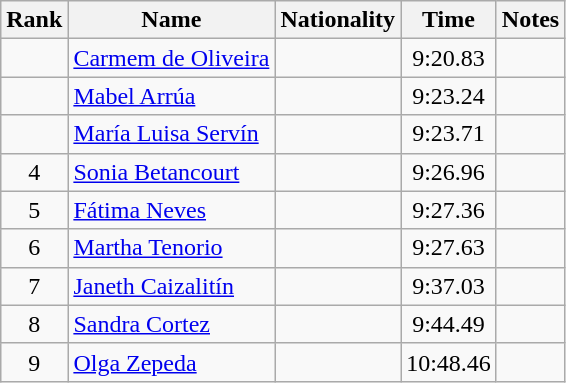<table class="wikitable sortable" style="text-align:center">
<tr>
<th>Rank</th>
<th>Name</th>
<th>Nationality</th>
<th>Time</th>
<th>Notes</th>
</tr>
<tr>
<td align=center></td>
<td align=left><a href='#'>Carmem de Oliveira</a></td>
<td align=left></td>
<td>9:20.83</td>
<td></td>
</tr>
<tr>
<td align=center></td>
<td align=left><a href='#'>Mabel Arrúa</a></td>
<td align=left></td>
<td>9:23.24</td>
<td></td>
</tr>
<tr>
<td align=center></td>
<td align=left><a href='#'>María Luisa Servín</a></td>
<td align=left></td>
<td>9:23.71</td>
<td></td>
</tr>
<tr>
<td align=center>4</td>
<td align=left><a href='#'>Sonia Betancourt</a></td>
<td align=left></td>
<td>9:26.96</td>
<td></td>
</tr>
<tr>
<td align=center>5</td>
<td align=left><a href='#'>Fátima Neves</a></td>
<td align=left></td>
<td>9:27.36</td>
<td></td>
</tr>
<tr>
<td align=center>6</td>
<td align=left><a href='#'>Martha Tenorio</a></td>
<td align=left></td>
<td>9:27.63</td>
<td></td>
</tr>
<tr>
<td align=center>7</td>
<td align=left><a href='#'>Janeth Caizalitín</a></td>
<td align=left></td>
<td>9:37.03</td>
<td></td>
</tr>
<tr>
<td align=center>8</td>
<td align=left><a href='#'>Sandra Cortez</a></td>
<td align=left></td>
<td>9:44.49</td>
<td></td>
</tr>
<tr>
<td align=center>9</td>
<td align=left><a href='#'>Olga Zepeda</a></td>
<td align=left></td>
<td>10:48.46</td>
<td></td>
</tr>
</table>
